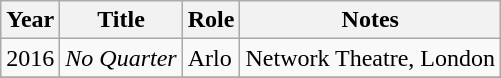<table class="wikitable">
<tr>
<th>Year</th>
<th>Title</th>
<th>Role</th>
<th>Notes</th>
</tr>
<tr>
<td>2016</td>
<td><em>No Quarter</em></td>
<td>Arlo</td>
<td>Network Theatre, London</td>
</tr>
<tr>
</tr>
</table>
